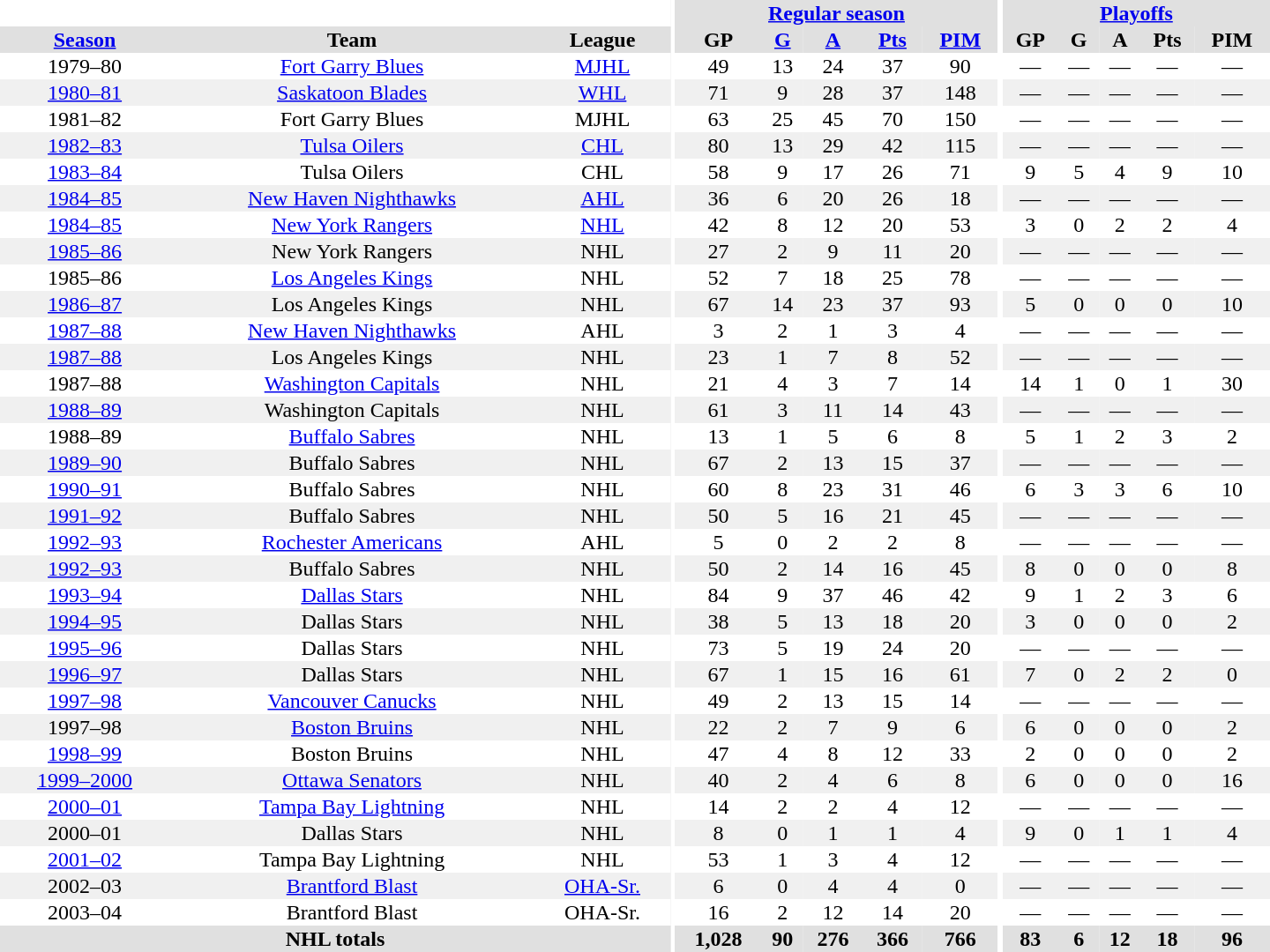<table border="0" cellpadding="1" cellspacing="0" style="text-align:center; width:60em">
<tr bgcolor="#e0e0e0">
<th colspan="3" bgcolor="#ffffff"></th>
<th rowspan="99" bgcolor="#ffffff"></th>
<th colspan="5"><a href='#'>Regular season</a></th>
<th rowspan="99" bgcolor="#ffffff"></th>
<th colspan="5"><a href='#'>Playoffs</a></th>
</tr>
<tr bgcolor="#e0e0e0">
<th><a href='#'>Season</a></th>
<th>Team</th>
<th>League</th>
<th>GP</th>
<th><a href='#'>G</a></th>
<th><a href='#'>A</a></th>
<th><a href='#'>Pts</a></th>
<th><a href='#'>PIM</a></th>
<th>GP</th>
<th>G</th>
<th>A</th>
<th>Pts</th>
<th>PIM</th>
</tr>
<tr>
<td>1979–80</td>
<td><a href='#'>Fort Garry Blues</a></td>
<td><a href='#'>MJHL</a></td>
<td>49</td>
<td>13</td>
<td>24</td>
<td>37</td>
<td>90</td>
<td>—</td>
<td>—</td>
<td>—</td>
<td>—</td>
<td>—</td>
</tr>
<tr bgcolor="#f0f0f0">
<td><a href='#'>1980–81</a></td>
<td><a href='#'>Saskatoon Blades</a></td>
<td><a href='#'>WHL</a></td>
<td>71</td>
<td>9</td>
<td>28</td>
<td>37</td>
<td>148</td>
<td>—</td>
<td>—</td>
<td>—</td>
<td>—</td>
<td>—</td>
</tr>
<tr>
<td>1981–82</td>
<td>Fort Garry Blues</td>
<td>MJHL</td>
<td>63</td>
<td>25</td>
<td>45</td>
<td>70</td>
<td>150</td>
<td>—</td>
<td>—</td>
<td>—</td>
<td>—</td>
<td>—</td>
</tr>
<tr bgcolor="#f0f0f0">
<td><a href='#'>1982–83</a></td>
<td><a href='#'>Tulsa Oilers</a></td>
<td><a href='#'>CHL</a></td>
<td>80</td>
<td>13</td>
<td>29</td>
<td>42</td>
<td>115</td>
<td>—</td>
<td>—</td>
<td>—</td>
<td>—</td>
<td>—</td>
</tr>
<tr>
<td><a href='#'>1983–84</a></td>
<td>Tulsa Oilers</td>
<td>CHL</td>
<td>58</td>
<td>9</td>
<td>17</td>
<td>26</td>
<td>71</td>
<td>9</td>
<td>5</td>
<td>4</td>
<td>9</td>
<td>10</td>
</tr>
<tr bgcolor="#f0f0f0">
<td><a href='#'>1984–85</a></td>
<td><a href='#'>New Haven Nighthawks</a></td>
<td><a href='#'>AHL</a></td>
<td>36</td>
<td>6</td>
<td>20</td>
<td>26</td>
<td>18</td>
<td>—</td>
<td>—</td>
<td>—</td>
<td>—</td>
<td>—</td>
</tr>
<tr>
<td><a href='#'>1984–85</a></td>
<td><a href='#'>New York Rangers</a></td>
<td><a href='#'>NHL</a></td>
<td>42</td>
<td>8</td>
<td>12</td>
<td>20</td>
<td>53</td>
<td>3</td>
<td>0</td>
<td>2</td>
<td>2</td>
<td>4</td>
</tr>
<tr bgcolor="#f0f0f0">
<td><a href='#'>1985–86</a></td>
<td>New York Rangers</td>
<td>NHL</td>
<td>27</td>
<td>2</td>
<td>9</td>
<td>11</td>
<td>20</td>
<td>—</td>
<td>—</td>
<td>—</td>
<td>—</td>
<td>—</td>
</tr>
<tr>
<td>1985–86</td>
<td><a href='#'>Los Angeles Kings</a></td>
<td>NHL</td>
<td>52</td>
<td>7</td>
<td>18</td>
<td>25</td>
<td>78</td>
<td>—</td>
<td>—</td>
<td>—</td>
<td>—</td>
<td>—</td>
</tr>
<tr bgcolor="#f0f0f0">
<td><a href='#'>1986–87</a></td>
<td>Los Angeles Kings</td>
<td>NHL</td>
<td>67</td>
<td>14</td>
<td>23</td>
<td>37</td>
<td>93</td>
<td>5</td>
<td>0</td>
<td>0</td>
<td>0</td>
<td>10</td>
</tr>
<tr>
<td><a href='#'>1987–88</a></td>
<td><a href='#'>New Haven Nighthawks</a></td>
<td>AHL</td>
<td>3</td>
<td>2</td>
<td>1</td>
<td>3</td>
<td>4</td>
<td>—</td>
<td>—</td>
<td>—</td>
<td>—</td>
<td>—</td>
</tr>
<tr bgcolor="#f0f0f0">
<td><a href='#'>1987–88</a></td>
<td>Los Angeles Kings</td>
<td>NHL</td>
<td>23</td>
<td>1</td>
<td>7</td>
<td>8</td>
<td>52</td>
<td>—</td>
<td>—</td>
<td>—</td>
<td>—</td>
<td>—</td>
</tr>
<tr>
<td>1987–88</td>
<td><a href='#'>Washington Capitals</a></td>
<td>NHL</td>
<td>21</td>
<td>4</td>
<td>3</td>
<td>7</td>
<td>14</td>
<td>14</td>
<td>1</td>
<td>0</td>
<td>1</td>
<td>30</td>
</tr>
<tr bgcolor="#f0f0f0">
<td><a href='#'>1988–89</a></td>
<td>Washington Capitals</td>
<td>NHL</td>
<td>61</td>
<td>3</td>
<td>11</td>
<td>14</td>
<td>43</td>
<td>—</td>
<td>—</td>
<td>—</td>
<td>—</td>
<td>—</td>
</tr>
<tr>
<td>1988–89</td>
<td><a href='#'>Buffalo Sabres</a></td>
<td>NHL</td>
<td>13</td>
<td>1</td>
<td>5</td>
<td>6</td>
<td>8</td>
<td>5</td>
<td>1</td>
<td>2</td>
<td>3</td>
<td>2</td>
</tr>
<tr bgcolor="#f0f0f0">
<td><a href='#'>1989–90</a></td>
<td>Buffalo Sabres</td>
<td>NHL</td>
<td>67</td>
<td>2</td>
<td>13</td>
<td>15</td>
<td>37</td>
<td>—</td>
<td>—</td>
<td>—</td>
<td>—</td>
<td>—</td>
</tr>
<tr>
<td><a href='#'>1990–91</a></td>
<td>Buffalo Sabres</td>
<td>NHL</td>
<td>60</td>
<td>8</td>
<td>23</td>
<td>31</td>
<td>46</td>
<td>6</td>
<td>3</td>
<td>3</td>
<td>6</td>
<td>10</td>
</tr>
<tr bgcolor="#f0f0f0">
<td><a href='#'>1991–92</a></td>
<td>Buffalo Sabres</td>
<td>NHL</td>
<td>50</td>
<td>5</td>
<td>16</td>
<td>21</td>
<td>45</td>
<td>—</td>
<td>—</td>
<td>—</td>
<td>—</td>
<td>—</td>
</tr>
<tr>
<td><a href='#'>1992–93</a></td>
<td><a href='#'>Rochester Americans</a></td>
<td>AHL</td>
<td>5</td>
<td>0</td>
<td>2</td>
<td>2</td>
<td>8</td>
<td>—</td>
<td>—</td>
<td>—</td>
<td>—</td>
<td>—</td>
</tr>
<tr bgcolor="#f0f0f0">
<td><a href='#'>1992–93</a></td>
<td>Buffalo Sabres</td>
<td>NHL</td>
<td>50</td>
<td>2</td>
<td>14</td>
<td>16</td>
<td>45</td>
<td>8</td>
<td>0</td>
<td>0</td>
<td>0</td>
<td>8</td>
</tr>
<tr>
<td><a href='#'>1993–94</a></td>
<td><a href='#'>Dallas Stars</a></td>
<td>NHL</td>
<td>84</td>
<td>9</td>
<td>37</td>
<td>46</td>
<td>42</td>
<td>9</td>
<td>1</td>
<td>2</td>
<td>3</td>
<td>6</td>
</tr>
<tr bgcolor="#f0f0f0">
<td><a href='#'>1994–95</a></td>
<td>Dallas Stars</td>
<td>NHL</td>
<td>38</td>
<td>5</td>
<td>13</td>
<td>18</td>
<td>20</td>
<td>3</td>
<td>0</td>
<td>0</td>
<td>0</td>
<td>2</td>
</tr>
<tr>
<td><a href='#'>1995–96</a></td>
<td>Dallas Stars</td>
<td>NHL</td>
<td>73</td>
<td>5</td>
<td>19</td>
<td>24</td>
<td>20</td>
<td>—</td>
<td>—</td>
<td>—</td>
<td>—</td>
<td>—</td>
</tr>
<tr bgcolor="#f0f0f0">
<td><a href='#'>1996–97</a></td>
<td>Dallas Stars</td>
<td>NHL</td>
<td>67</td>
<td>1</td>
<td>15</td>
<td>16</td>
<td>61</td>
<td>7</td>
<td>0</td>
<td>2</td>
<td>2</td>
<td>0</td>
</tr>
<tr>
<td><a href='#'>1997–98</a></td>
<td><a href='#'>Vancouver Canucks</a></td>
<td>NHL</td>
<td>49</td>
<td>2</td>
<td>13</td>
<td>15</td>
<td>14</td>
<td>—</td>
<td>—</td>
<td>—</td>
<td>—</td>
<td>—</td>
</tr>
<tr bgcolor="#f0f0f0">
<td>1997–98</td>
<td><a href='#'>Boston Bruins</a></td>
<td>NHL</td>
<td>22</td>
<td>2</td>
<td>7</td>
<td>9</td>
<td>6</td>
<td>6</td>
<td>0</td>
<td>0</td>
<td>0</td>
<td>2</td>
</tr>
<tr>
<td><a href='#'>1998–99</a></td>
<td>Boston Bruins</td>
<td>NHL</td>
<td>47</td>
<td>4</td>
<td>8</td>
<td>12</td>
<td>33</td>
<td>2</td>
<td>0</td>
<td>0</td>
<td>0</td>
<td>2</td>
</tr>
<tr bgcolor="#f0f0f0">
<td><a href='#'>1999–2000</a></td>
<td><a href='#'>Ottawa Senators</a></td>
<td>NHL</td>
<td>40</td>
<td>2</td>
<td>4</td>
<td>6</td>
<td>8</td>
<td>6</td>
<td>0</td>
<td>0</td>
<td>0</td>
<td>16</td>
</tr>
<tr>
<td><a href='#'>2000–01</a></td>
<td><a href='#'>Tampa Bay Lightning</a></td>
<td>NHL</td>
<td>14</td>
<td>2</td>
<td>2</td>
<td>4</td>
<td>12</td>
<td>—</td>
<td>—</td>
<td>—</td>
<td>—</td>
<td>—</td>
</tr>
<tr bgcolor="#f0f0f0">
<td>2000–01</td>
<td>Dallas Stars</td>
<td>NHL</td>
<td>8</td>
<td>0</td>
<td>1</td>
<td>1</td>
<td>4</td>
<td>9</td>
<td>0</td>
<td>1</td>
<td>1</td>
<td>4</td>
</tr>
<tr>
<td><a href='#'>2001–02</a></td>
<td>Tampa Bay Lightning</td>
<td>NHL</td>
<td>53</td>
<td>1</td>
<td>3</td>
<td>4</td>
<td>12</td>
<td>—</td>
<td>—</td>
<td>—</td>
<td>—</td>
<td>—</td>
</tr>
<tr bgcolor="#f0f0f0">
<td>2002–03</td>
<td><a href='#'>Brantford Blast</a></td>
<td><a href='#'>OHA-Sr.</a></td>
<td>6</td>
<td>0</td>
<td>4</td>
<td>4</td>
<td>0</td>
<td>—</td>
<td>—</td>
<td>—</td>
<td>—</td>
<td>—</td>
</tr>
<tr>
<td>2003–04</td>
<td>Brantford Blast</td>
<td>OHA-Sr.</td>
<td>16</td>
<td>2</td>
<td>12</td>
<td>14</td>
<td>20</td>
<td>—</td>
<td>—</td>
<td>—</td>
<td>—</td>
<td>—</td>
</tr>
<tr bgcolor="#e0e0e0">
<th colspan="3">NHL totals</th>
<th>1,028</th>
<th>90</th>
<th>276</th>
<th>366</th>
<th>766</th>
<th>83</th>
<th>6</th>
<th>12</th>
<th>18</th>
<th>96</th>
</tr>
</table>
